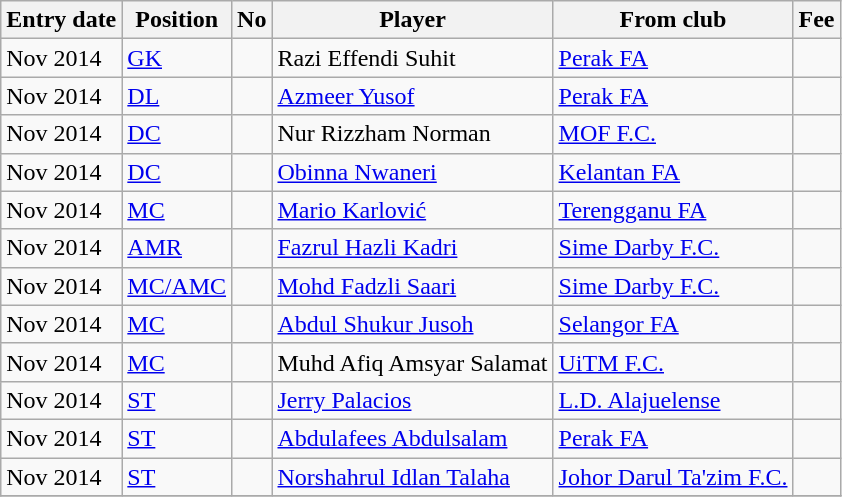<table class="wikitable sortable">
<tr>
<th>Entry date</th>
<th>Position</th>
<th>No</th>
<th>Player</th>
<th>From club</th>
<th>Fee</th>
</tr>
<tr>
<td>Nov 2014</td>
<td><a href='#'>GK</a></td>
<td></td>
<td> Razi Effendi Suhit</td>
<td> <a href='#'>Perak FA</a></td>
<td></td>
</tr>
<tr>
<td>Nov 2014</td>
<td><a href='#'>DL</a></td>
<td></td>
<td> <a href='#'>Azmeer Yusof</a></td>
<td> <a href='#'>Perak FA</a></td>
<td></td>
</tr>
<tr>
<td>Nov 2014</td>
<td><a href='#'>DC</a></td>
<td></td>
<td> Nur Rizzham Norman</td>
<td> <a href='#'>MOF F.C.</a></td>
<td></td>
</tr>
<tr>
<td>Nov 2014</td>
<td><a href='#'>DC</a></td>
<td></td>
<td> <a href='#'>Obinna Nwaneri</a></td>
<td> <a href='#'>Kelantan FA</a></td>
<td></td>
</tr>
<tr>
<td>Nov 2014</td>
<td><a href='#'>MC</a></td>
<td></td>
<td> <a href='#'>Mario Karlović</a></td>
<td> <a href='#'>Terengganu FA</a></td>
<td></td>
</tr>
<tr>
<td>Nov 2014</td>
<td><a href='#'>AMR</a></td>
<td></td>
<td> <a href='#'>Fazrul Hazli Kadri</a></td>
<td> <a href='#'>Sime Darby F.C.</a></td>
<td></td>
</tr>
<tr>
<td>Nov 2014</td>
<td><a href='#'>MC/AMC</a></td>
<td></td>
<td> <a href='#'>Mohd Fadzli Saari</a></td>
<td> <a href='#'>Sime Darby F.C.</a></td>
<td></td>
</tr>
<tr>
<td>Nov 2014</td>
<td><a href='#'>MC</a></td>
<td></td>
<td> <a href='#'>Abdul Shukur Jusoh</a></td>
<td> <a href='#'>Selangor FA</a></td>
<td></td>
</tr>
<tr>
<td>Nov 2014</td>
<td><a href='#'>MC</a></td>
<td></td>
<td> Muhd Afiq Amsyar Salamat</td>
<td> <a href='#'>UiTM F.C.</a></td>
<td></td>
</tr>
<tr>
<td>Nov 2014</td>
<td><a href='#'>ST</a></td>
<td></td>
<td> <a href='#'>Jerry Palacios</a></td>
<td> <a href='#'>L.D. Alajuelense</a></td>
<td></td>
</tr>
<tr>
<td>Nov 2014</td>
<td><a href='#'>ST</a></td>
<td></td>
<td> <a href='#'>Abdulafees Abdulsalam</a></td>
<td> <a href='#'>Perak FA</a></td>
<td></td>
</tr>
<tr>
<td>Nov 2014</td>
<td><a href='#'>ST</a></td>
<td></td>
<td> <a href='#'>Norshahrul Idlan Talaha</a></td>
<td> <a href='#'>Johor Darul Ta'zim F.C.</a></td>
<td></td>
</tr>
<tr>
</tr>
</table>
